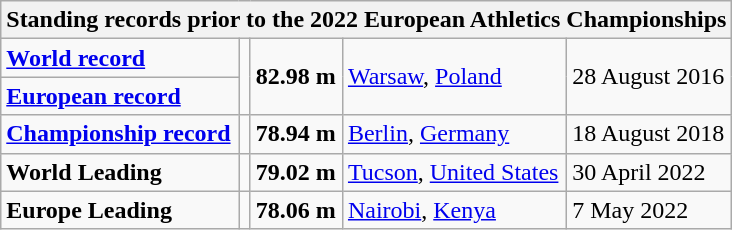<table class="wikitable">
<tr>
<th colspan="5">Standing records prior to the 2022 European Athletics Championships</th>
</tr>
<tr>
<td><strong><a href='#'>World record</a></strong></td>
<td rowspan=2></td>
<td rowspan=2><strong>82.98 m</strong> </td>
<td rowspan=2><a href='#'>Warsaw</a>, <a href='#'>Poland</a></td>
<td rowspan=2>28 August 2016</td>
</tr>
<tr>
<td><strong><a href='#'>European record</a></strong></td>
</tr>
<tr>
<td><strong><a href='#'>Championship record</a></strong></td>
<td></td>
<td><strong>78.94 m</strong></td>
<td><a href='#'>Berlin</a>, <a href='#'>Germany</a></td>
<td>18 August 2018</td>
</tr>
<tr>
<td><strong>World Leading</strong></td>
<td></td>
<td><strong>79.02 m</strong></td>
<td><a href='#'>Tucson</a>, <a href='#'>United States</a></td>
<td>30 April 2022</td>
</tr>
<tr>
<td><strong>Europe Leading</strong></td>
<td></td>
<td><strong>78.06 m</strong></td>
<td><a href='#'>Nairobi</a>, <a href='#'>Kenya</a></td>
<td>7 May 2022</td>
</tr>
</table>
